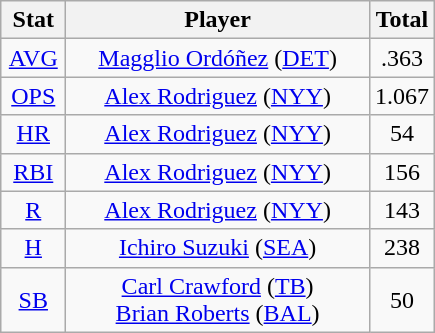<table class="wikitable" style="text-align:center;">
<tr>
<th style="width:15%">Stat</th>
<th>Player</th>
<th style="width:15%">Total</th>
</tr>
<tr>
<td><a href='#'>AVG</a></td>
<td><a href='#'>Magglio Ordóñez</a> (<a href='#'>DET</a>)</td>
<td>.363</td>
</tr>
<tr>
<td><a href='#'>OPS</a></td>
<td><a href='#'>Alex Rodriguez</a> (<a href='#'>NYY</a>)</td>
<td>1.067</td>
</tr>
<tr>
<td><a href='#'>HR</a></td>
<td><a href='#'>Alex Rodriguez</a> (<a href='#'>NYY</a>)</td>
<td>54</td>
</tr>
<tr>
<td><a href='#'>RBI</a></td>
<td><a href='#'>Alex Rodriguez</a> (<a href='#'>NYY</a>)</td>
<td>156</td>
</tr>
<tr>
<td><a href='#'>R</a></td>
<td><a href='#'>Alex Rodriguez</a> (<a href='#'>NYY</a>)</td>
<td>143</td>
</tr>
<tr>
<td><a href='#'>H</a></td>
<td><a href='#'>Ichiro Suzuki</a> (<a href='#'>SEA</a>)</td>
<td>238</td>
</tr>
<tr>
<td><a href='#'>SB</a></td>
<td><a href='#'>Carl Crawford</a> (<a href='#'>TB</a>)<br><a href='#'>Brian Roberts</a> (<a href='#'>BAL</a>)</td>
<td>50</td>
</tr>
</table>
